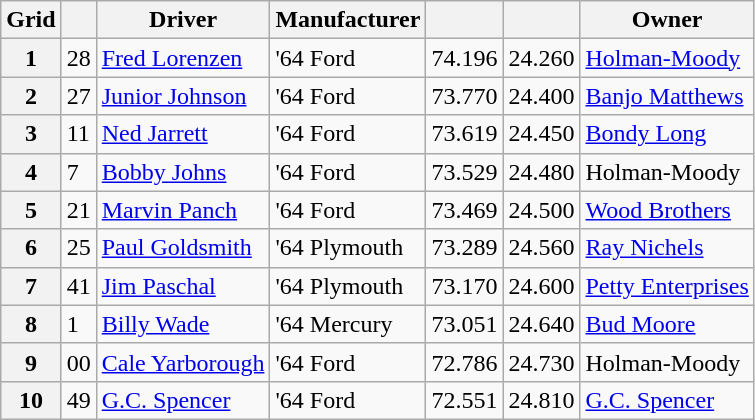<table class="wikitable">
<tr>
<th>Grid</th>
<th></th>
<th>Driver</th>
<th>Manufacturer</th>
<th></th>
<th></th>
<th>Owner</th>
</tr>
<tr>
<th>1</th>
<td>28</td>
<td><a href='#'>Fred Lorenzen</a></td>
<td>'64 Ford</td>
<td>74.196</td>
<td>24.260</td>
<td><a href='#'>Holman-Moody</a></td>
</tr>
<tr>
<th>2</th>
<td>27</td>
<td><a href='#'>Junior Johnson</a></td>
<td>'64 Ford</td>
<td>73.770</td>
<td>24.400</td>
<td><a href='#'>Banjo Matthews</a></td>
</tr>
<tr>
<th>3</th>
<td>11</td>
<td><a href='#'>Ned Jarrett</a></td>
<td>'64 Ford</td>
<td>73.619</td>
<td>24.450</td>
<td><a href='#'>Bondy Long</a></td>
</tr>
<tr>
<th>4</th>
<td>7</td>
<td><a href='#'>Bobby Johns</a></td>
<td>'64 Ford</td>
<td>73.529</td>
<td>24.480</td>
<td>Holman-Moody</td>
</tr>
<tr>
<th>5</th>
<td>21</td>
<td><a href='#'>Marvin Panch</a></td>
<td>'64 Ford</td>
<td>73.469</td>
<td>24.500</td>
<td><a href='#'>Wood Brothers</a></td>
</tr>
<tr>
<th>6</th>
<td>25</td>
<td><a href='#'>Paul Goldsmith</a></td>
<td>'64 Plymouth</td>
<td>73.289</td>
<td>24.560</td>
<td><a href='#'>Ray Nichels</a></td>
</tr>
<tr>
<th>7</th>
<td>41</td>
<td><a href='#'>Jim Paschal</a></td>
<td>'64 Plymouth</td>
<td>73.170</td>
<td>24.600</td>
<td><a href='#'>Petty Enterprises</a></td>
</tr>
<tr>
<th>8</th>
<td>1</td>
<td><a href='#'>Billy Wade</a></td>
<td>'64 Mercury</td>
<td>73.051</td>
<td>24.640</td>
<td><a href='#'>Bud Moore</a></td>
</tr>
<tr>
<th>9</th>
<td>00</td>
<td><a href='#'>Cale Yarborough</a></td>
<td>'64 Ford</td>
<td>72.786</td>
<td>24.730</td>
<td>Holman-Moody</td>
</tr>
<tr>
<th>10</th>
<td>49</td>
<td><a href='#'>G.C. Spencer</a></td>
<td>'64 Ford</td>
<td>72.551</td>
<td>24.810</td>
<td><a href='#'>G.C. Spencer</a></td>
</tr>
</table>
